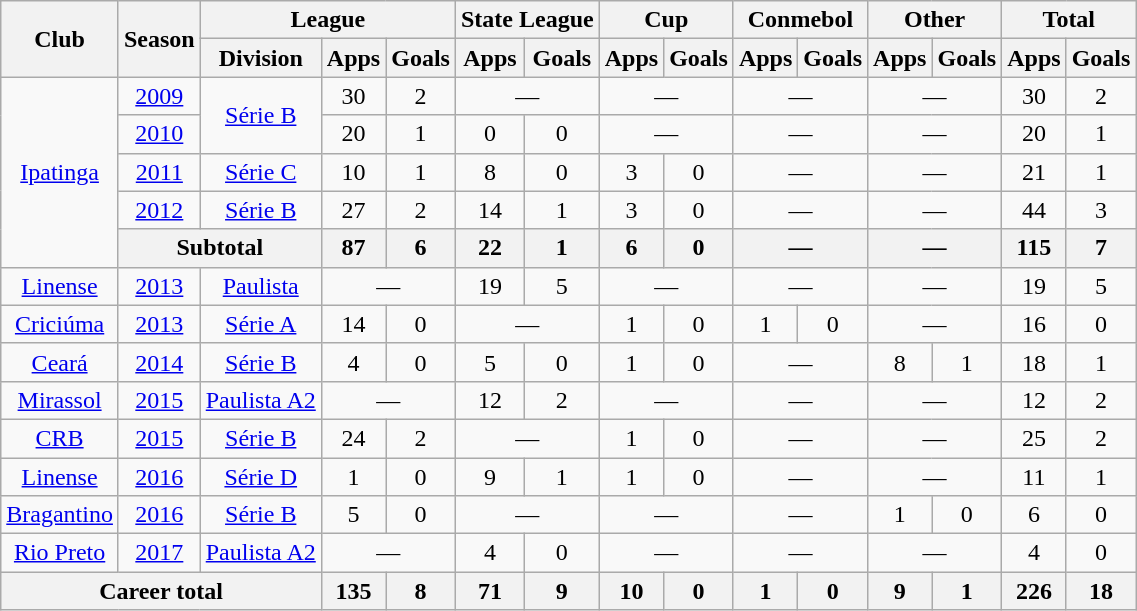<table class="wikitable" style="text-align: center;">
<tr>
<th rowspan="2">Club</th>
<th rowspan="2">Season</th>
<th colspan="3">League</th>
<th colspan="2">State League</th>
<th colspan="2">Cup</th>
<th colspan="2">Conmebol</th>
<th colspan="2">Other</th>
<th colspan="2">Total</th>
</tr>
<tr>
<th>Division</th>
<th>Apps</th>
<th>Goals</th>
<th>Apps</th>
<th>Goals</th>
<th>Apps</th>
<th>Goals</th>
<th>Apps</th>
<th>Goals</th>
<th>Apps</th>
<th>Goals</th>
<th>Apps</th>
<th>Goals</th>
</tr>
<tr>
<td rowspan=5 valign="center"><a href='#'>Ipatinga</a></td>
<td><a href='#'>2009</a></td>
<td rowspan=2><a href='#'>Série B</a></td>
<td>30</td>
<td>2</td>
<td colspan="2">—</td>
<td colspan="2">—</td>
<td colspan="2">—</td>
<td colspan="2">—</td>
<td>30</td>
<td>2</td>
</tr>
<tr>
<td><a href='#'>2010</a></td>
<td>20</td>
<td>1</td>
<td>0</td>
<td>0</td>
<td colspan="2">—</td>
<td colspan="2">—</td>
<td colspan="2">—</td>
<td>20</td>
<td>1</td>
</tr>
<tr>
<td><a href='#'>2011</a></td>
<td><a href='#'>Série C</a></td>
<td>10</td>
<td>1</td>
<td>8</td>
<td>0</td>
<td>3</td>
<td>0</td>
<td colspan="2">—</td>
<td colspan="2">—</td>
<td>21</td>
<td>1</td>
</tr>
<tr>
<td><a href='#'>2012</a></td>
<td><a href='#'>Série B</a></td>
<td>27</td>
<td>2</td>
<td>14</td>
<td>1</td>
<td>3</td>
<td>0</td>
<td colspan="2">—</td>
<td colspan="2">—</td>
<td>44</td>
<td>3</td>
</tr>
<tr>
<th colspan="2"><strong>Subtotal</strong></th>
<th>87</th>
<th>6</th>
<th>22</th>
<th>1</th>
<th>6</th>
<th>0</th>
<th colspan="2">—</th>
<th colspan="2">—</th>
<th>115</th>
<th>7</th>
</tr>
<tr>
<td valign="center"><a href='#'>Linense</a></td>
<td><a href='#'>2013</a></td>
<td><a href='#'>Paulista</a></td>
<td colspan="2">—</td>
<td>19</td>
<td>5</td>
<td colspan="2">—</td>
<td colspan="2">—</td>
<td colspan="2">—</td>
<td>19</td>
<td>5</td>
</tr>
<tr>
<td valign="center"><a href='#'>Criciúma</a></td>
<td><a href='#'>2013</a></td>
<td><a href='#'>Série A</a></td>
<td>14</td>
<td>0</td>
<td colspan="2">—</td>
<td>1</td>
<td>0</td>
<td>1</td>
<td>0</td>
<td colspan="2">—</td>
<td>16</td>
<td>0</td>
</tr>
<tr>
<td valign="center"><a href='#'>Ceará</a></td>
<td><a href='#'>2014</a></td>
<td><a href='#'>Série B</a></td>
<td>4</td>
<td>0</td>
<td>5</td>
<td>0</td>
<td>1</td>
<td>0</td>
<td colspan="2">—</td>
<td>8</td>
<td>1</td>
<td>18</td>
<td>1</td>
</tr>
<tr>
<td valign="center"><a href='#'>Mirassol</a></td>
<td><a href='#'>2015</a></td>
<td><a href='#'>Paulista A2</a></td>
<td colspan="2">—</td>
<td>12</td>
<td>2</td>
<td colspan="2">—</td>
<td colspan="2">—</td>
<td colspan="2">—</td>
<td>12</td>
<td>2</td>
</tr>
<tr>
<td valign="center"><a href='#'>CRB</a></td>
<td><a href='#'>2015</a></td>
<td><a href='#'>Série B</a></td>
<td>24</td>
<td>2</td>
<td colspan="2">—</td>
<td>1</td>
<td>0</td>
<td colspan="2">—</td>
<td colspan="2">—</td>
<td>25</td>
<td>2</td>
</tr>
<tr>
<td valign="center"><a href='#'>Linense</a></td>
<td><a href='#'>2016</a></td>
<td><a href='#'>Série D</a></td>
<td>1</td>
<td>0</td>
<td>9</td>
<td>1</td>
<td>1</td>
<td>0</td>
<td colspan="2">—</td>
<td colspan="2">—</td>
<td>11</td>
<td>1</td>
</tr>
<tr>
<td valign="center"><a href='#'>Bragantino</a></td>
<td><a href='#'>2016</a></td>
<td><a href='#'>Série B</a></td>
<td>5</td>
<td>0</td>
<td colspan="2">—</td>
<td colspan="2">—</td>
<td colspan="2">—</td>
<td>1</td>
<td>0</td>
<td>6</td>
<td>0</td>
</tr>
<tr>
<td valign="center"><a href='#'>Rio Preto</a></td>
<td><a href='#'>2017</a></td>
<td><a href='#'>Paulista A2</a></td>
<td colspan="2">—</td>
<td>4</td>
<td>0</td>
<td colspan="2">—</td>
<td colspan="2">—</td>
<td colspan="2">—</td>
<td>4</td>
<td>0</td>
</tr>
<tr>
<th colspan="3"><strong>Career total</strong></th>
<th>135</th>
<th>8</th>
<th>71</th>
<th>9</th>
<th>10</th>
<th>0</th>
<th>1</th>
<th>0</th>
<th>9</th>
<th>1</th>
<th>226</th>
<th>18</th>
</tr>
</table>
